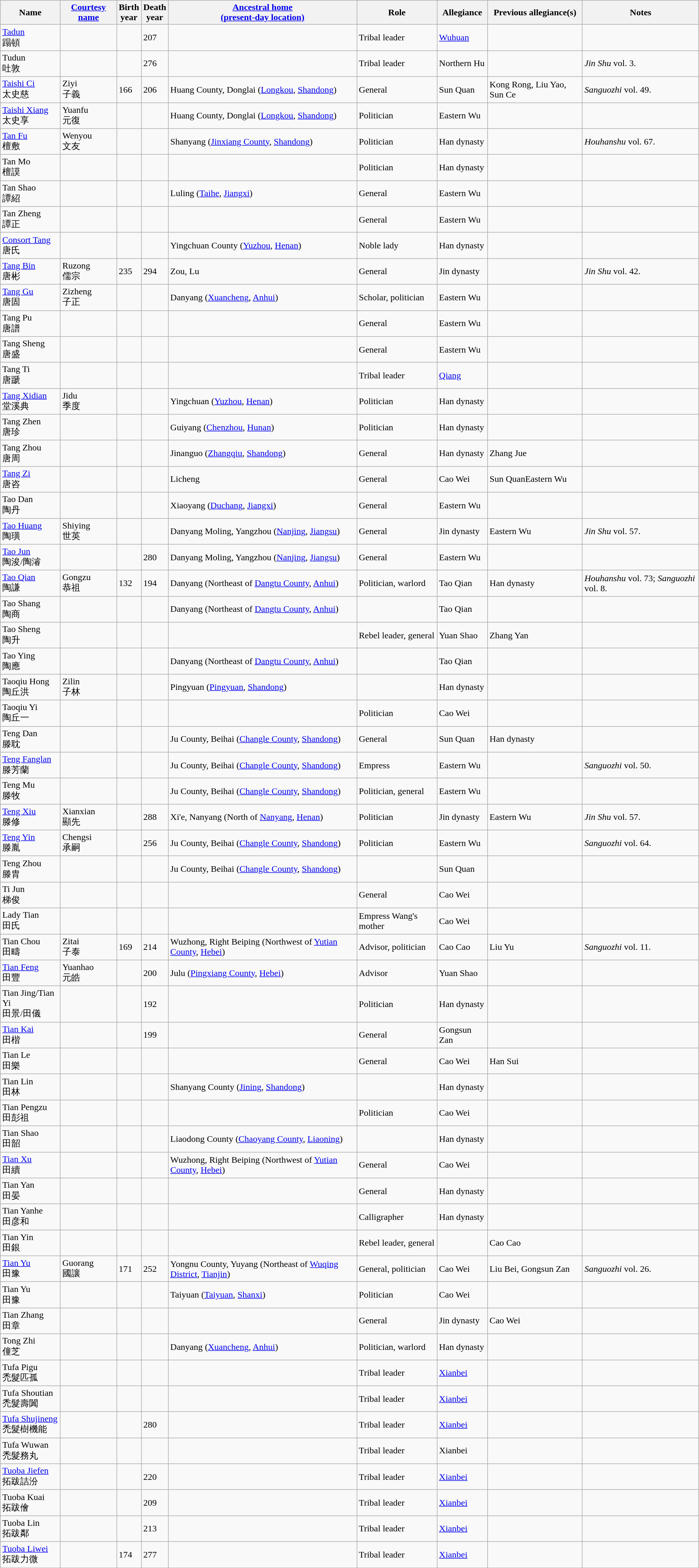<table class="wikitable sortable">
<tr>
<th>Name</th>
<th><a href='#'>Courtesy name</a></th>
<th>Birth<br>year</th>
<th>Death<br>year</th>
<th><a href='#'>Ancestral home<br>(present-day location)</a></th>
<th>Role</th>
<th>Allegiance</th>
<th>Previous allegiance(s)</th>
<th>Notes</th>
</tr>
<tr>
<td><a href='#'>Tadun</a><br>蹋頓</td>
<td></td>
<td></td>
<td>207</td>
<td></td>
<td>Tribal leader</td>
<td><a href='#'>Wuhuan</a></td>
<td></td>
<td></td>
</tr>
<tr>
<td>Tudun<br>吐敦</td>
<td></td>
<td></td>
<td>276</td>
<td></td>
<td>Tribal leader</td>
<td>Northern Hu</td>
<td></td>
<td><em>Jin Shu</em> vol. 3.</td>
</tr>
<tr>
<td><a href='#'>Taishi Ci</a><br>太史慈</td>
<td>Ziyi<br>子義</td>
<td>166</td>
<td>206</td>
<td>Huang County, Donglai (<a href='#'>Longkou</a>, <a href='#'>Shandong</a>)</td>
<td>General</td>
<td>Sun Quan</td>
<td>Kong Rong, Liu Yao, Sun Ce</td>
<td><em>Sanguozhi</em> vol. 49.</td>
</tr>
<tr>
<td><a href='#'>Taishi Xiang</a><br>太史享</td>
<td>Yuanfu<br>元復</td>
<td></td>
<td></td>
<td>Huang County, Donglai (<a href='#'>Longkou</a>, <a href='#'>Shandong</a>)</td>
<td>Politician</td>
<td>Eastern Wu</td>
<td></td>
<td></td>
</tr>
<tr>
<td><a href='#'>Tan Fu</a><br>檀敷</td>
<td>Wenyou<br>文友</td>
<td></td>
<td></td>
<td>Shanyang (<a href='#'>Jinxiang County</a>, <a href='#'>Shandong</a>)</td>
<td>Politician</td>
<td>Han dynasty</td>
<td></td>
<td><em>Houhanshu</em> vol. 67.</td>
</tr>
<tr>
<td>Tan Mo<br>檀謨</td>
<td></td>
<td></td>
<td></td>
<td></td>
<td>Politician</td>
<td>Han dynasty</td>
<td></td>
<td></td>
</tr>
<tr>
<td>Tan Shao<br>譚紹</td>
<td></td>
<td></td>
<td></td>
<td>Luling (<a href='#'>Taihe</a>, <a href='#'>Jiangxi</a>)</td>
<td>General</td>
<td>Eastern Wu</td>
<td></td>
<td></td>
</tr>
<tr>
<td>Tan Zheng<br>譚正</td>
<td></td>
<td></td>
<td></td>
<td></td>
<td>General</td>
<td>Eastern Wu</td>
<td></td>
<td></td>
</tr>
<tr>
<td><a href='#'>Consort Tang</a><br>唐氏</td>
<td></td>
<td></td>
<td></td>
<td>Yingchuan County (<a href='#'>Yuzhou</a>, <a href='#'>Henan</a>)</td>
<td>Noble lady</td>
<td>Han dynasty</td>
<td></td>
<td></td>
</tr>
<tr>
<td><a href='#'>Tang Bin</a><br>唐彬</td>
<td>Ruzong<br>儒宗</td>
<td>235</td>
<td>294</td>
<td>Zou, Lu</td>
<td>General</td>
<td>Jin dynasty</td>
<td></td>
<td><em>Jin Shu</em> vol. 42.</td>
</tr>
<tr>
<td><a href='#'>Tang Gu</a><br>唐固</td>
<td>Zizheng<br>子正</td>
<td></td>
<td></td>
<td>Danyang (<a href='#'>Xuancheng</a>, <a href='#'>Anhui</a>)</td>
<td>Scholar, politician</td>
<td>Eastern Wu</td>
<td></td>
<td></td>
</tr>
<tr>
<td>Tang Pu<br>唐譜</td>
<td></td>
<td></td>
<td></td>
<td></td>
<td>General</td>
<td>Eastern Wu</td>
<td></td>
<td></td>
</tr>
<tr>
<td>Tang Sheng<br>唐盛</td>
<td></td>
<td></td>
<td></td>
<td></td>
<td>General</td>
<td>Eastern Wu</td>
<td></td>
<td></td>
</tr>
<tr>
<td>Tang Ti<br>唐蹏</td>
<td></td>
<td></td>
<td></td>
<td></td>
<td>Tribal leader</td>
<td><a href='#'>Qiang</a></td>
<td></td>
<td></td>
</tr>
<tr>
<td><a href='#'>Tang Xidian</a><br>堂溪典</td>
<td>Jidu<br>季度</td>
<td></td>
<td></td>
<td>Yingchuan (<a href='#'>Yuzhou</a>, <a href='#'>Henan</a>)</td>
<td>Politician</td>
<td>Han dynasty</td>
<td></td>
<td></td>
</tr>
<tr>
<td>Tang Zhen<br>唐珍</td>
<td></td>
<td></td>
<td></td>
<td>Guiyang (<a href='#'>Chenzhou</a>, <a href='#'>Hunan</a>)</td>
<td>Politician</td>
<td>Han dynasty</td>
<td></td>
<td></td>
</tr>
<tr>
<td>Tang Zhou<br>唐周</td>
<td></td>
<td></td>
<td></td>
<td>Jinanguo (<a href='#'>Zhangqiu</a>, <a href='#'>Shandong</a>)</td>
<td>General</td>
<td>Han dynasty</td>
<td>Zhang Jue</td>
<td></td>
</tr>
<tr>
<td><a href='#'>Tang Zi</a><br>唐咨</td>
<td></td>
<td></td>
<td></td>
<td>Licheng</td>
<td>General</td>
<td>Cao Wei</td>
<td><span>Sun Quan</span>Eastern Wu</td>
<td></td>
</tr>
<tr>
<td>Tao Dan<br>陶丹</td>
<td></td>
<td></td>
<td></td>
<td>Xiaoyang (<a href='#'>Duchang</a>, <a href='#'>Jiangxi</a>)</td>
<td>General</td>
<td>Eastern Wu</td>
<td></td>
<td></td>
</tr>
<tr>
<td><a href='#'>Tao Huang</a><br>陶璜</td>
<td>Shiying<br>世英</td>
<td></td>
<td></td>
<td>Danyang Moling, Yangzhou (<a href='#'>Nanjing</a>, <a href='#'>Jiangsu</a>)</td>
<td>General</td>
<td>Jin dynasty</td>
<td>Eastern Wu</td>
<td><em>Jin Shu</em> vol. 57.</td>
</tr>
<tr>
<td><a href='#'>Tao Jun</a><br>陶浚/陶濬</td>
<td></td>
<td></td>
<td>280</td>
<td>Danyang Moling, Yangzhou (<a href='#'>Nanjing</a>, <a href='#'>Jiangsu</a>)</td>
<td>General</td>
<td>Eastern Wu</td>
<td></td>
<td></td>
</tr>
<tr>
<td><a href='#'>Tao Qian</a><br>陶謙</td>
<td>Gongzu<br>恭祖</td>
<td>132</td>
<td>194</td>
<td>Danyang (Northeast of <a href='#'>Dangtu County</a>, <a href='#'>Anhui</a>)</td>
<td>Politician, warlord</td>
<td>Tao Qian</td>
<td>Han dynasty</td>
<td><em>Houhanshu</em> vol. 73; <em>Sanguozhi</em> vol. 8.</td>
</tr>
<tr>
<td>Tao Shang<br>陶商</td>
<td></td>
<td></td>
<td></td>
<td>Danyang (Northeast of <a href='#'>Dangtu County</a>, <a href='#'>Anhui</a>)</td>
<td></td>
<td>Tao Qian</td>
<td></td>
<td></td>
</tr>
<tr>
<td>Tao Sheng<br>陶升</td>
<td></td>
<td></td>
<td></td>
<td></td>
<td>Rebel leader, general</td>
<td>Yuan Shao</td>
<td>Zhang Yan</td>
<td></td>
</tr>
<tr>
<td>Tao Ying<br>陶應</td>
<td></td>
<td></td>
<td></td>
<td>Danyang (Northeast of <a href='#'>Dangtu County</a>, <a href='#'>Anhui</a>)</td>
<td></td>
<td>Tao Qian</td>
<td></td>
<td></td>
</tr>
<tr>
<td>Taoqiu Hong<br>陶丘洪</td>
<td>Zilin<br>子林</td>
<td></td>
<td></td>
<td>Pingyuan (<a href='#'>Pingyuan</a>, <a href='#'>Shandong</a>)</td>
<td></td>
<td>Han dynasty</td>
<td></td>
<td></td>
</tr>
<tr>
<td>Taoqiu Yi<br>陶丘一</td>
<td></td>
<td></td>
<td></td>
<td></td>
<td>Politician</td>
<td>Cao Wei</td>
<td></td>
<td></td>
</tr>
<tr>
<td>Teng Dan<br>滕耽</td>
<td></td>
<td></td>
<td></td>
<td>Ju County, Beihai (<a href='#'>Changle County</a>, <a href='#'>Shandong</a>)</td>
<td>General</td>
<td>Sun Quan</td>
<td>Han dynasty</td>
<td></td>
</tr>
<tr>
<td><a href='#'>Teng Fanglan</a><br>滕芳蘭</td>
<td></td>
<td></td>
<td></td>
<td>Ju County, Beihai (<a href='#'>Changle County</a>, <a href='#'>Shandong</a>)</td>
<td>Empress</td>
<td>Eastern Wu</td>
<td></td>
<td><em>Sanguozhi</em> vol. 50.</td>
</tr>
<tr>
<td>Teng Mu<br>滕牧</td>
<td></td>
<td></td>
<td></td>
<td>Ju County, Beihai (<a href='#'>Changle County</a>, <a href='#'>Shandong</a>)</td>
<td>Politician, general</td>
<td>Eastern Wu</td>
<td></td>
<td></td>
</tr>
<tr>
<td><a href='#'>Teng Xiu</a><br>滕修</td>
<td>Xianxian<br>顯先</td>
<td></td>
<td>288</td>
<td>Xi'e, Nanyang (North of <a href='#'>Nanyang</a>, <a href='#'>Henan</a>)</td>
<td>Politician</td>
<td>Jin dynasty</td>
<td>Eastern Wu</td>
<td><em>Jin Shu</em> vol. 57.</td>
</tr>
<tr>
<td><a href='#'>Teng Yin</a><br>滕胤</td>
<td>Chengsi<br>承嗣</td>
<td></td>
<td>256</td>
<td>Ju County, Beihai (<a href='#'>Changle County</a>, <a href='#'>Shandong</a>)</td>
<td>Politician</td>
<td>Eastern Wu</td>
<td></td>
<td><em>Sanguozhi</em> vol. 64.</td>
</tr>
<tr>
<td>Teng Zhou<br>滕胄</td>
<td></td>
<td></td>
<td></td>
<td>Ju County, Beihai (<a href='#'>Changle County</a>, <a href='#'>Shandong</a>)</td>
<td></td>
<td>Sun Quan</td>
<td></td>
<td></td>
</tr>
<tr>
<td>Ti Jun<br>梯俊</td>
<td></td>
<td></td>
<td></td>
<td></td>
<td>General</td>
<td>Cao Wei</td>
<td></td>
<td></td>
</tr>
<tr>
<td>Lady Tian<br>田氏</td>
<td></td>
<td></td>
<td></td>
<td></td>
<td>Empress Wang's mother</td>
<td>Cao Wei</td>
<td></td>
<td></td>
</tr>
<tr>
<td>Tian Chou<br>田疇</td>
<td>Zitai<br>子泰</td>
<td>169</td>
<td>214</td>
<td>Wuzhong, Right Beiping (Northwest of <a href='#'>Yutian County</a>, <a href='#'>Hebei</a>)</td>
<td>Advisor, politician</td>
<td>Cao Cao</td>
<td>Liu Yu</td>
<td><em>Sanguozhi</em> vol. 11.</td>
</tr>
<tr>
<td><a href='#'>Tian Feng</a><br>田豐</td>
<td>Yuanhao<br>元皓</td>
<td></td>
<td>200</td>
<td>Julu (<a href='#'>Pingxiang County</a>, <a href='#'>Hebei</a>)</td>
<td>Advisor</td>
<td>Yuan Shao</td>
<td></td>
<td></td>
</tr>
<tr>
<td>Tian Jing/Tian Yi<br>田景/田儀</td>
<td></td>
<td></td>
<td>192</td>
<td></td>
<td>Politician</td>
<td>Han dynasty</td>
<td></td>
<td></td>
</tr>
<tr>
<td><a href='#'>Tian Kai</a><br>田楷</td>
<td></td>
<td></td>
<td>199</td>
<td></td>
<td>General</td>
<td>Gongsun Zan</td>
<td></td>
<td></td>
</tr>
<tr>
<td>Tian Le<br>田樂</td>
<td></td>
<td></td>
<td></td>
<td></td>
<td>General</td>
<td>Cao Wei</td>
<td>Han Sui</td>
<td></td>
</tr>
<tr>
<td>Tian Lin<br>田林</td>
<td></td>
<td></td>
<td></td>
<td>Shanyang County (<a href='#'>Jining</a>, <a href='#'>Shandong</a>)</td>
<td></td>
<td>Han dynasty</td>
<td></td>
<td></td>
</tr>
<tr>
<td>Tian Pengzu<br>田彭祖</td>
<td></td>
<td></td>
<td></td>
<td></td>
<td>Politician</td>
<td>Cao Wei</td>
<td></td>
<td></td>
</tr>
<tr>
<td>Tian Shao<br>田韶</td>
<td></td>
<td></td>
<td></td>
<td>Liaodong County (<a href='#'>Chaoyang County</a>, <a href='#'>Liaoning</a>)</td>
<td></td>
<td>Han dynasty</td>
<td></td>
<td></td>
</tr>
<tr>
<td><a href='#'>Tian Xu</a><br>田續</td>
<td></td>
<td></td>
<td></td>
<td>Wuzhong, Right Beiping (Northwest of <a href='#'>Yutian County</a>, <a href='#'>Hebei</a>)</td>
<td>General</td>
<td>Cao Wei</td>
<td></td>
<td></td>
</tr>
<tr>
<td>Tian Yan<br>田晏</td>
<td></td>
<td></td>
<td></td>
<td></td>
<td>General</td>
<td>Han dynasty</td>
<td></td>
<td></td>
</tr>
<tr>
<td>Tian Yanhe<br>田彦和</td>
<td></td>
<td></td>
<td></td>
<td></td>
<td>Calligrapher</td>
<td>Han dynasty</td>
<td></td>
<td></td>
</tr>
<tr>
<td>Tian Yin<br>田銀</td>
<td></td>
<td></td>
<td></td>
<td></td>
<td>Rebel leader, general</td>
<td></td>
<td>Cao Cao</td>
<td></td>
</tr>
<tr>
<td><a href='#'>Tian Yu</a><br>田豫</td>
<td>Guorang<br>國讓</td>
<td>171</td>
<td>252</td>
<td>Yongnu County, Yuyang (Northeast of <a href='#'>Wuqing District</a>, <a href='#'>Tianjin</a>)</td>
<td>General, politician</td>
<td>Cao Wei</td>
<td>Liu Bei, Gongsun Zan</td>
<td><em>Sanguozhi</em> vol. 26.</td>
</tr>
<tr>
<td>Tian Yu<br>田豫</td>
<td></td>
<td></td>
<td></td>
<td>Taiyuan (<a href='#'>Taiyuan</a>, <a href='#'>Shanxi</a>)</td>
<td>Politician</td>
<td>Cao Wei</td>
<td></td>
<td></td>
</tr>
<tr>
<td>Tian Zhang<br>田章</td>
<td></td>
<td></td>
<td></td>
<td></td>
<td>General</td>
<td>Jin dynasty</td>
<td>Cao Wei</td>
<td></td>
</tr>
<tr>
<td>Tong Zhi<br>僮芝</td>
<td></td>
<td></td>
<td></td>
<td>Danyang (<a href='#'>Xuancheng</a>, <a href='#'>Anhui</a>)</td>
<td>Politician, warlord</td>
<td>Han dynasty</td>
<td></td>
<td></td>
</tr>
<tr>
<td>Tufa Pigu<br>禿髮匹孤</td>
<td></td>
<td></td>
<td></td>
<td></td>
<td>Tribal leader</td>
<td><a href='#'>Xianbei</a></td>
<td></td>
<td></td>
</tr>
<tr>
<td>Tufa Shoutian<br>禿髮壽闐</td>
<td></td>
<td></td>
<td></td>
<td></td>
<td>Tribal leader</td>
<td><a href='#'>Xianbei</a></td>
<td></td>
<td></td>
</tr>
<tr>
<td><a href='#'>Tufa Shujineng</a><br>禿髮樹機能</td>
<td></td>
<td></td>
<td>280</td>
<td></td>
<td>Tribal leader</td>
<td><a href='#'>Xianbei</a></td>
<td></td>
<td></td>
</tr>
<tr>
<td>Tufa Wuwan<br>禿髮務丸</td>
<td></td>
<td></td>
<td></td>
<td></td>
<td>Tribal leader</td>
<td>Xianbei</td>
<td></td>
<td></td>
</tr>
<tr>
<td><a href='#'>Tuoba Jiefen</a><br>拓跋詰汾</td>
<td></td>
<td></td>
<td>220</td>
<td></td>
<td>Tribal leader</td>
<td><a href='#'>Xianbei</a></td>
<td></td>
<td></td>
</tr>
<tr>
<td>Tuoba Kuai<br>拓跋儈</td>
<td></td>
<td></td>
<td>209</td>
<td></td>
<td>Tribal leader</td>
<td><a href='#'>Xianbei</a></td>
<td></td>
<td></td>
</tr>
<tr>
<td>Tuoba Lin<br>拓跋鄰</td>
<td></td>
<td></td>
<td>213</td>
<td></td>
<td>Tribal leader</td>
<td><a href='#'>Xianbei</a></td>
<td></td>
<td></td>
</tr>
<tr>
<td><a href='#'>Tuoba Liwei</a><br>拓跋力微</td>
<td></td>
<td>174</td>
<td>277</td>
<td></td>
<td>Tribal leader</td>
<td><a href='#'>Xianbei</a></td>
<td></td>
<td></td>
</tr>
<tr>
</tr>
</table>
